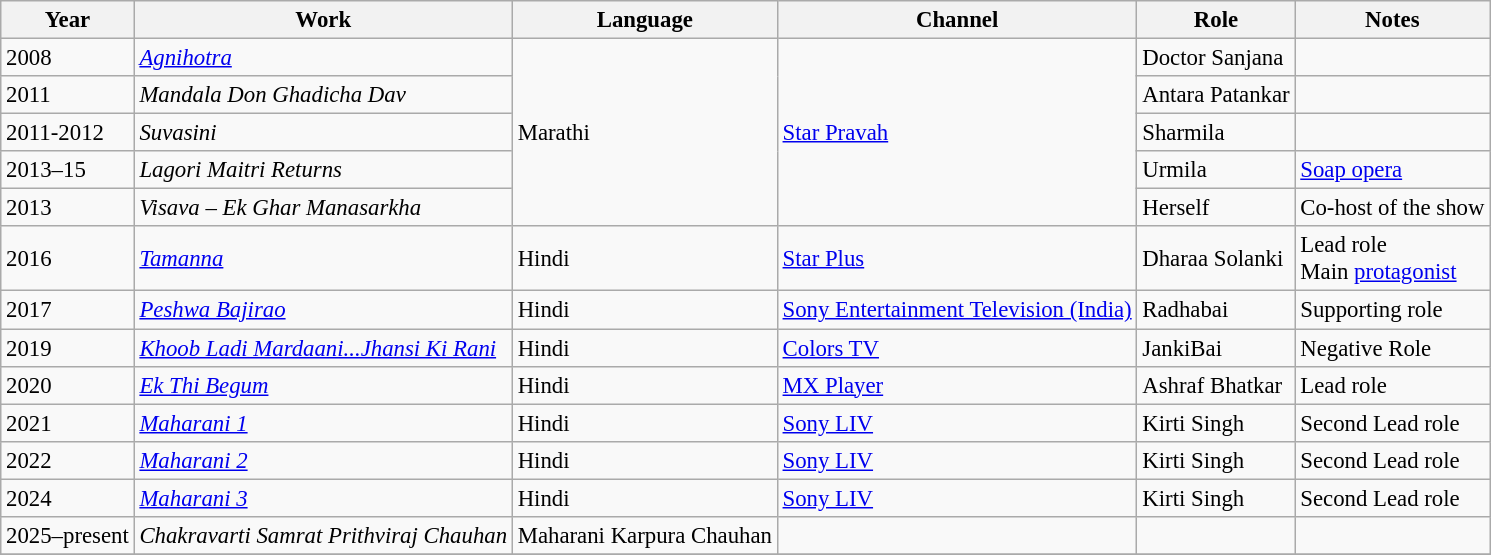<table class="wikitable" style="font-size: 95%;">
<tr>
<th>Year</th>
<th>Work</th>
<th>Language</th>
<th>Channel</th>
<th>Role</th>
<th>Notes</th>
</tr>
<tr>
<td>2008</td>
<td><em><a href='#'>Agnihotra</a></em></td>
<td Rowspan="5">Marathi</td>
<td Rowspan="5"><a href='#'>Star Pravah</a></td>
<td>Doctor Sanjana</td>
<td></td>
</tr>
<tr>
<td>2011</td>
<td><em>Mandala Don Ghadicha Dav</em></td>
<td>Antara Patankar</td>
<td></td>
</tr>
<tr>
<td>2011-2012</td>
<td><em>Suvasini</em></td>
<td>Sharmila</td>
<td></td>
</tr>
<tr>
<td>2013–15</td>
<td><em>Lagori Maitri Returns</em></td>
<td>Urmila</td>
<td><a href='#'>Soap opera</a></td>
</tr>
<tr>
<td>2013</td>
<td><em>Visava – Ek Ghar Manasarkha</em></td>
<td>Herself</td>
<td>Co-host of the show</td>
</tr>
<tr>
<td>2016</td>
<td><em><a href='#'>Tamanna</a></em></td>
<td>Hindi</td>
<td><a href='#'>Star Plus</a></td>
<td>Dharaa Solanki</td>
<td>Lead role <br> Main <a href='#'>protagonist</a></td>
</tr>
<tr>
<td>2017</td>
<td><em><a href='#'>Peshwa Bajirao</a></em></td>
<td>Hindi</td>
<td><a href='#'>Sony Entertainment Television (India)</a></td>
<td>Radhabai</td>
<td>Supporting role <br></td>
</tr>
<tr>
<td>2019</td>
<td><em><a href='#'>Khoob Ladi Mardaani...Jhansi Ki Rani</a></em></td>
<td>Hindi</td>
<td><a href='#'>Colors TV</a></td>
<td>JankiBai</td>
<td>Negative Role<br></td>
</tr>
<tr>
<td>2020</td>
<td><em><a href='#'>Ek Thi Begum</a></em></td>
<td>Hindi</td>
<td><a href='#'>MX Player</a></td>
<td>Ashraf Bhatkar</td>
<td>Lead role<br></td>
</tr>
<tr>
<td>2021</td>
<td><em><a href='#'>Maharani 1</a></em></td>
<td>Hindi</td>
<td><a href='#'>Sony LIV</a></td>
<td>Kirti Singh</td>
<td>Second Lead role<br></td>
</tr>
<tr>
<td>2022</td>
<td><em><a href='#'>Maharani 2</a></em></td>
<td>Hindi</td>
<td><a href='#'>Sony LIV</a></td>
<td>Kirti Singh</td>
<td>Second Lead role<br></td>
</tr>
<tr>
<td>2024</td>
<td><em><a href='#'>Maharani 3</a></em></td>
<td>Hindi</td>
<td><a href='#'>Sony LIV</a></td>
<td>Kirti Singh</td>
<td>Second Lead role<br></td>
</tr>
<tr>
<td>2025–present</td>
<td><em>Chakravarti Samrat Prithviraj Chauhan</em></td>
<td>Maharani Karpura Chauhan</td>
<td></td>
<td></td>
<td></td>
</tr>
<tr>
</tr>
</table>
